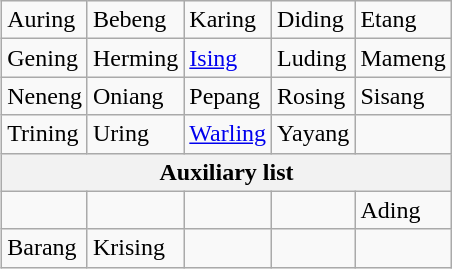<table class="wikitable" align=right>
<tr>
<td>Auring</td>
<td>Bebeng</td>
<td>Karing</td>
<td>Diding</td>
<td>Etang</td>
</tr>
<tr>
<td>Gening</td>
<td>Herming</td>
<td><a href='#'>Ising</a></td>
<td>Luding</td>
<td>Mameng</td>
</tr>
<tr>
<td>Neneng</td>
<td>Oniang</td>
<td>Pepang</td>
<td>Rosing</td>
<td>Sisang</td>
</tr>
<tr>
<td>Trining</td>
<td>Uring</td>
<td><a href='#'>Warling</a></td>
<td>Yayang</td>
<td></td>
</tr>
<tr>
<th colspan=5>Auxiliary list</th>
</tr>
<tr>
<td></td>
<td></td>
<td></td>
<td></td>
<td>Ading</td>
</tr>
<tr>
<td>Barang</td>
<td>Krising</td>
<td></td>
<td></td>
<td></td>
</tr>
</table>
